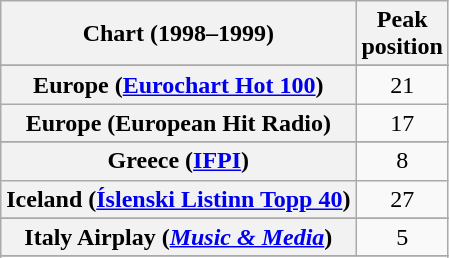<table class="wikitable sortable plainrowheaders" style="text-align:center">
<tr>
<th>Chart (1998–1999)</th>
<th>Peak<br>position</th>
</tr>
<tr>
</tr>
<tr>
</tr>
<tr>
</tr>
<tr>
<th scope="row">Europe (<a href='#'>Eurochart Hot 100</a>)</th>
<td>21</td>
</tr>
<tr>
<th scope="row">Europe (European Hit Radio)</th>
<td align="center">17</td>
</tr>
<tr>
</tr>
<tr>
</tr>
<tr>
<th scope="row">Greece (<a href='#'>IFPI</a>)</th>
<td>8</td>
</tr>
<tr>
<th scope="row">Iceland (<a href='#'>Íslenski Listinn Topp 40</a>)</th>
<td>27</td>
</tr>
<tr>
</tr>
<tr>
<th scope="row">Italy Airplay (<em><a href='#'>Music & Media</a></em>)</th>
<td>5</td>
</tr>
<tr>
</tr>
<tr>
</tr>
<tr>
</tr>
<tr>
</tr>
<tr>
</tr>
<tr>
</tr>
</table>
